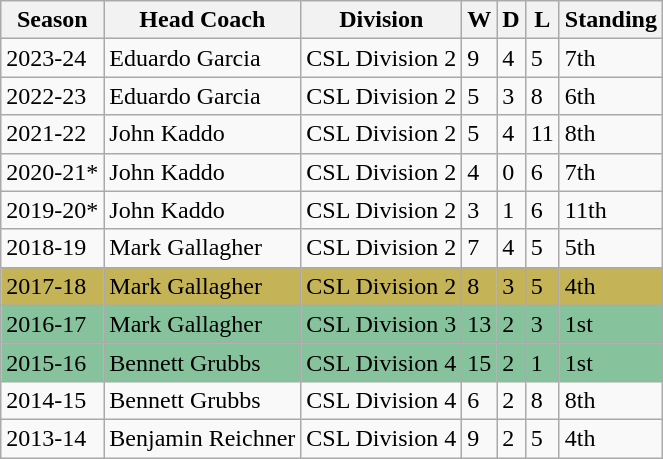<table class="wikitable sortable">
<tr>
<th>Season<br></th>
<th>Head Coach<br></th>
<th>Division<br></th>
<th>W <br></th>
<th>D <br></th>
<th>L <br></th>
<th>Standing</th>
</tr>
<tr>
<td>2023-24</td>
<td> Eduardo Garcia</td>
<td>CSL Division 2</td>
<td>9</td>
<td>4</td>
<td>5</td>
<td>7th</td>
</tr>
<tr>
<td>2022-23</td>
<td> Eduardo Garcia</td>
<td>CSL Division 2</td>
<td>5</td>
<td>3</td>
<td>8</td>
<td>6th</td>
</tr>
<tr>
<td>2021-22</td>
<td> John Kaddo</td>
<td>CSL Division 2</td>
<td>5</td>
<td>4</td>
<td>11</td>
<td>8th</td>
</tr>
<tr>
<td>2020-21*</td>
<td> John Kaddo</td>
<td>CSL Division 2</td>
<td>4</td>
<td>0</td>
<td>6</td>
<td>7th</td>
</tr>
<tr>
<td>2019-20*</td>
<td> John Kaddo</td>
<td>CSL Division 2</td>
<td>3</td>
<td>1</td>
<td>6</td>
<td>11th</td>
</tr>
<tr>
<td>2018-19</td>
<td> Mark Gallagher</td>
<td>CSL Division 2</td>
<td>7</td>
<td>4</td>
<td>5</td>
<td>5th</td>
</tr>
<tr bgcolor="#c5b358">
<td>2017-18</td>
<td> Mark Gallagher</td>
<td>CSL Division 2</td>
<td>8</td>
<td>3</td>
<td>5</td>
<td>4th</td>
</tr>
<tr bgcolor="#86C29C">
<td>2016-17</td>
<td> Mark Gallagher</td>
<td>CSL Division 3</td>
<td>13</td>
<td>2</td>
<td>3</td>
<td>1st</td>
</tr>
<tr bgcolor="#86C29C">
<td>2015-16</td>
<td> Bennett Grubbs</td>
<td>CSL Division 4</td>
<td>15</td>
<td>2</td>
<td>1</td>
<td>1st</td>
</tr>
<tr>
<td>2014-15</td>
<td> Bennett Grubbs</td>
<td>CSL Division 4</td>
<td>6</td>
<td>2</td>
<td>8</td>
<td>8th</td>
</tr>
<tr>
<td>2013-14</td>
<td> Benjamin Reichner</td>
<td>CSL Division 4</td>
<td>9</td>
<td>2</td>
<td>5</td>
<td>4th</td>
</tr>
</table>
